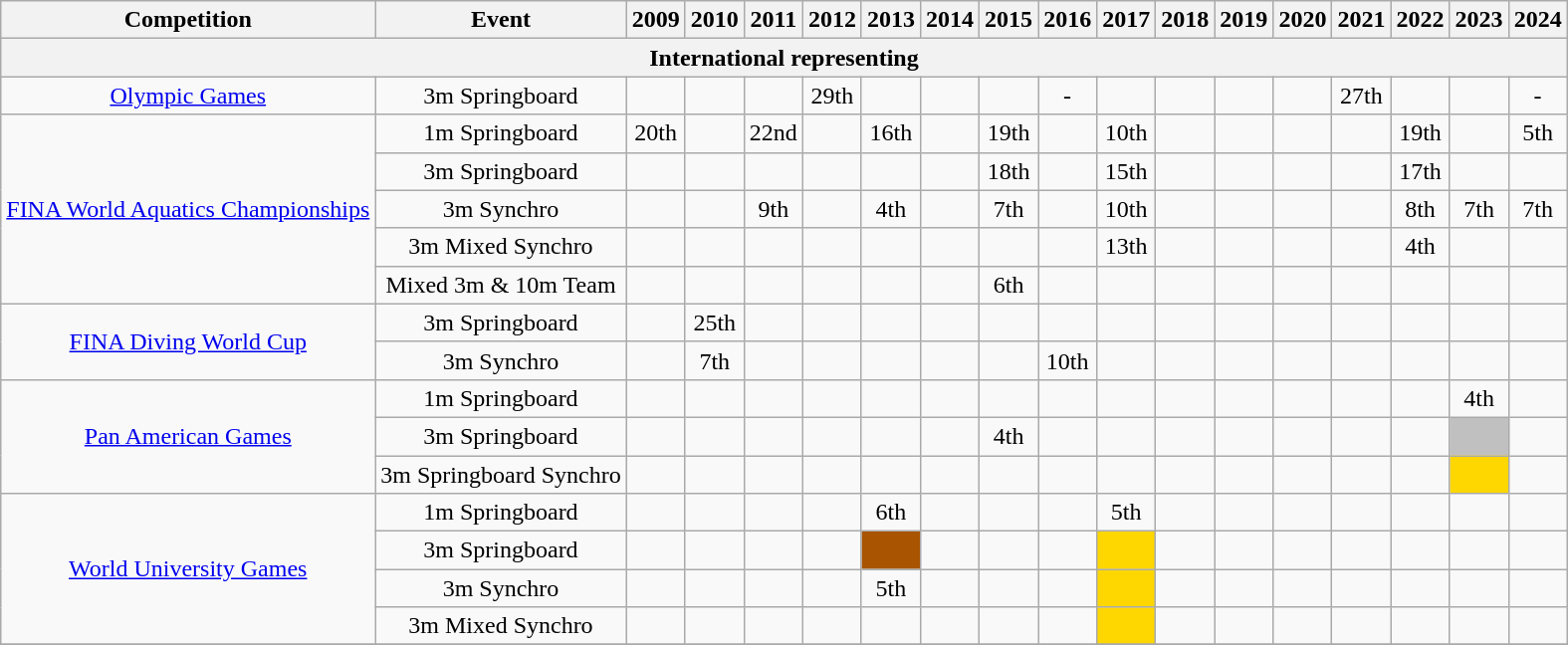<table class="wikitable" style="text-align:center;">
<tr>
<th>Competition</th>
<th>Event</th>
<th>2009</th>
<th>2010</th>
<th>2011</th>
<th>2012</th>
<th>2013</th>
<th>2014</th>
<th>2015</th>
<th>2016</th>
<th>2017</th>
<th>2018</th>
<th>2019</th>
<th>2020</th>
<th>2021</th>
<th>2022</th>
<th>2023</th>
<th>2024</th>
</tr>
<tr>
<th colspan="18">International representing </th>
</tr>
<tr>
<td rowspan="1"><a href='#'>Olympic Games</a></td>
<td>3m Springboard</td>
<td></td>
<td></td>
<td></td>
<td>29th</td>
<td></td>
<td></td>
<td></td>
<td>-</td>
<td></td>
<td></td>
<td></td>
<td></td>
<td>27th</td>
<td></td>
<td></td>
<td>-</td>
</tr>
<tr>
<td rowspan="5"><a href='#'>FINA World Aquatics Championships</a></td>
<td>1m Springboard</td>
<td>20th</td>
<td></td>
<td>22nd</td>
<td></td>
<td>16th</td>
<td></td>
<td>19th</td>
<td></td>
<td>10th</td>
<td></td>
<td></td>
<td></td>
<td></td>
<td>19th</td>
<td></td>
<td>5th</td>
</tr>
<tr>
<td>3m Springboard</td>
<td></td>
<td></td>
<td></td>
<td></td>
<td></td>
<td></td>
<td>18th</td>
<td></td>
<td>15th</td>
<td></td>
<td></td>
<td></td>
<td></td>
<td>17th</td>
<td></td>
<td></td>
</tr>
<tr>
<td>3m Synchro</td>
<td></td>
<td></td>
<td>9th</td>
<td></td>
<td>4th</td>
<td></td>
<td>7th</td>
<td></td>
<td>10th</td>
<td></td>
<td></td>
<td></td>
<td></td>
<td>8th</td>
<td>7th</td>
<td>7th</td>
</tr>
<tr>
<td>3m Mixed Synchro</td>
<td></td>
<td></td>
<td></td>
<td></td>
<td></td>
<td></td>
<td></td>
<td></td>
<td>13th</td>
<td></td>
<td></td>
<td></td>
<td></td>
<td>4th</td>
<td></td>
<td></td>
</tr>
<tr>
<td>Mixed 3m & 10m Team</td>
<td></td>
<td></td>
<td></td>
<td></td>
<td></td>
<td></td>
<td>6th</td>
<td></td>
<td></td>
<td></td>
<td></td>
<td></td>
<td></td>
<td></td>
<td></td>
<td></td>
</tr>
<tr>
<td rowspan="2"><a href='#'>FINA Diving World Cup</a></td>
<td>3m Springboard</td>
<td></td>
<td>25th</td>
<td></td>
<td></td>
<td></td>
<td></td>
<td></td>
<td></td>
<td></td>
<td></td>
<td></td>
<td></td>
<td></td>
<td></td>
<td></td>
<td></td>
</tr>
<tr>
<td>3m Synchro</td>
<td></td>
<td>7th</td>
<td></td>
<td></td>
<td></td>
<td></td>
<td></td>
<td>10th</td>
<td></td>
<td></td>
<td></td>
<td></td>
<td></td>
<td></td>
<td></td>
<td></td>
</tr>
<tr>
<td rowspan="3"><a href='#'> Pan American Games</a></td>
<td>1m Springboard</td>
<td></td>
<td></td>
<td></td>
<td></td>
<td></td>
<td></td>
<td></td>
<td></td>
<td></td>
<td></td>
<td></td>
<td></td>
<td></td>
<td></td>
<td>4th</td>
<td></td>
</tr>
<tr>
<td>3m Springboard</td>
<td></td>
<td></td>
<td></td>
<td></td>
<td></td>
<td></td>
<td>4th</td>
<td></td>
<td></td>
<td></td>
<td></td>
<td></td>
<td></td>
<td></td>
<td bgcolor=silver></td>
<td></td>
</tr>
<tr>
<td>3m Springboard Synchro</td>
<td></td>
<td></td>
<td></td>
<td></td>
<td></td>
<td></td>
<td></td>
<td></td>
<td></td>
<td></td>
<td></td>
<td></td>
<td></td>
<td></td>
<td bgcolor=gold></td>
<td></td>
</tr>
<tr>
<td rowspan="4"><a href='#'> World University Games</a></td>
<td>1m Springboard</td>
<td></td>
<td></td>
<td></td>
<td></td>
<td>6th</td>
<td></td>
<td></td>
<td></td>
<td>5th</td>
<td></td>
<td></td>
<td></td>
<td></td>
<td></td>
<td></td>
<td></td>
</tr>
<tr>
<td>3m Springboard</td>
<td></td>
<td></td>
<td></td>
<td></td>
<td bgcolor=#a85400></td>
<td></td>
<td></td>
<td></td>
<td bgcolor=gold></td>
<td></td>
<td></td>
<td></td>
<td></td>
<td></td>
<td></td>
<td></td>
</tr>
<tr>
<td>3m Synchro</td>
<td></td>
<td></td>
<td></td>
<td></td>
<td>5th</td>
<td></td>
<td></td>
<td></td>
<td bgcolor=gold></td>
<td></td>
<td></td>
<td></td>
<td></td>
<td></td>
<td></td>
<td></td>
</tr>
<tr>
<td>3m Mixed Synchro</td>
<td></td>
<td></td>
<td></td>
<td></td>
<td></td>
<td></td>
<td></td>
<td></td>
<td bgcolor=gold></td>
<td></td>
<td></td>
<td></td>
<td></td>
<td></td>
<td></td>
<td></td>
</tr>
<tr>
</tr>
</table>
